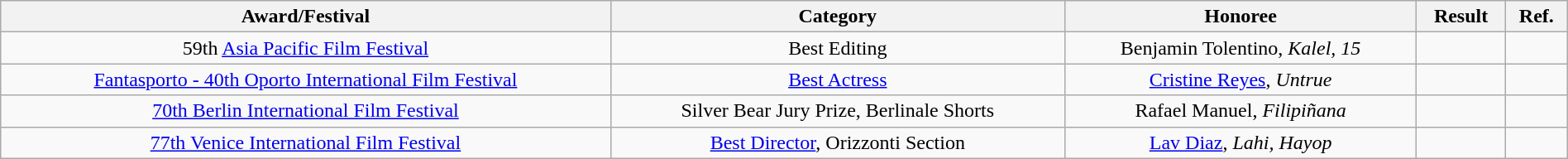<table class="wikitable" style="text-align:center; font-size:100%; line-height:18px;"  width="100%">
<tr>
<th>Award/Festival</th>
<th>Category</th>
<th>Honoree</th>
<th>Result</th>
<th>Ref.</th>
</tr>
<tr>
<td>59th <a href='#'>Asia Pacific Film Festival</a></td>
<td>Best Editing</td>
<td>Benjamin Tolentino, <em>Kalel, 15</em></td>
<td></td>
<td></td>
</tr>
<tr>
<td><a href='#'>Fantasporto - 40th Oporto International Film Festival</a></td>
<td><a href='#'>Best Actress</a></td>
<td><a href='#'>Cristine Reyes</a>, <em>Untrue</em></td>
<td></td>
<td></td>
</tr>
<tr>
<td><a href='#'>70th Berlin International Film Festival</a></td>
<td>Silver Bear Jury Prize, Berlinale Shorts</td>
<td>Rafael Manuel, <em>Filipiñana</em></td>
<td></td>
<td></td>
</tr>
<tr>
<td><a href='#'>77th Venice International Film Festival</a></td>
<td><a href='#'>Best Director</a>, Orizzonti Section</td>
<td><a href='#'>Lav Diaz</a>, <em>Lahi, Hayop</em></td>
<td></td>
<td></td>
</tr>
</table>
